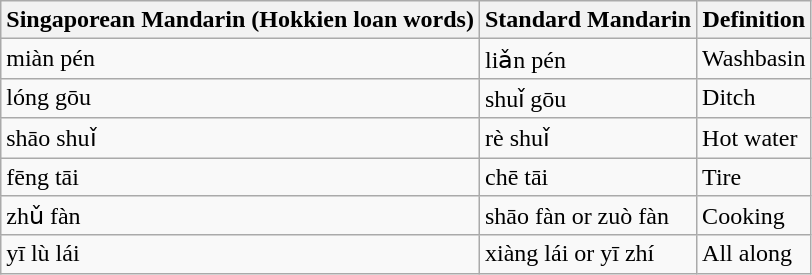<table class=wikitable>
<tr>
<th>Singaporean Mandarin (Hokkien loan words)</th>
<th>Standard Mandarin</th>
<th>Definition</th>
</tr>
<tr>
<td> miàn pén</td>
<td> liǎn pén</td>
<td>Washbasin</td>
</tr>
<tr>
<td> lóng gōu</td>
<td> shuǐ gōu</td>
<td>Ditch</td>
</tr>
<tr>
<td> shāo shuǐ</td>
<td> rè shuǐ</td>
<td>Hot water</td>
</tr>
<tr>
<td> fēng tāi</td>
<td> chē tāi</td>
<td>Tire</td>
</tr>
<tr>
<td> zhǔ fàn</td>
<td> shāo fàn or  zuò fàn</td>
<td>Cooking</td>
</tr>
<tr>
<td> yī lù lái</td>
<td> xiàng lái or  yī zhí</td>
<td>All along</td>
</tr>
</table>
